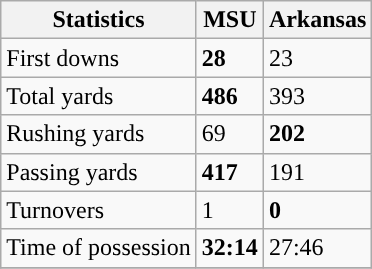<table class="wikitable" style="float: left;">
<tr>
<th>Statistics</th>
<th>MSU</th>
<th>Arkansas</th>
</tr>
<tr>
<td>First downs</td>
<td><strong>28</strong></td>
<td>23</td>
</tr>
<tr>
<td>Total yards</td>
<td><strong>486</strong></td>
<td>393</td>
</tr>
<tr>
<td>Rushing yards</td>
<td>69</td>
<td><strong>202</strong></td>
</tr>
<tr>
<td>Passing yards</td>
<td><strong>417</strong></td>
<td>191</td>
</tr>
<tr>
<td>Turnovers</td>
<td>1</td>
<td><strong>0</strong></td>
</tr>
<tr>
<td>Time of possession</td>
<td><strong>32:14</strong></td>
<td>27:46</td>
</tr>
<tr>
</tr>
</table>
